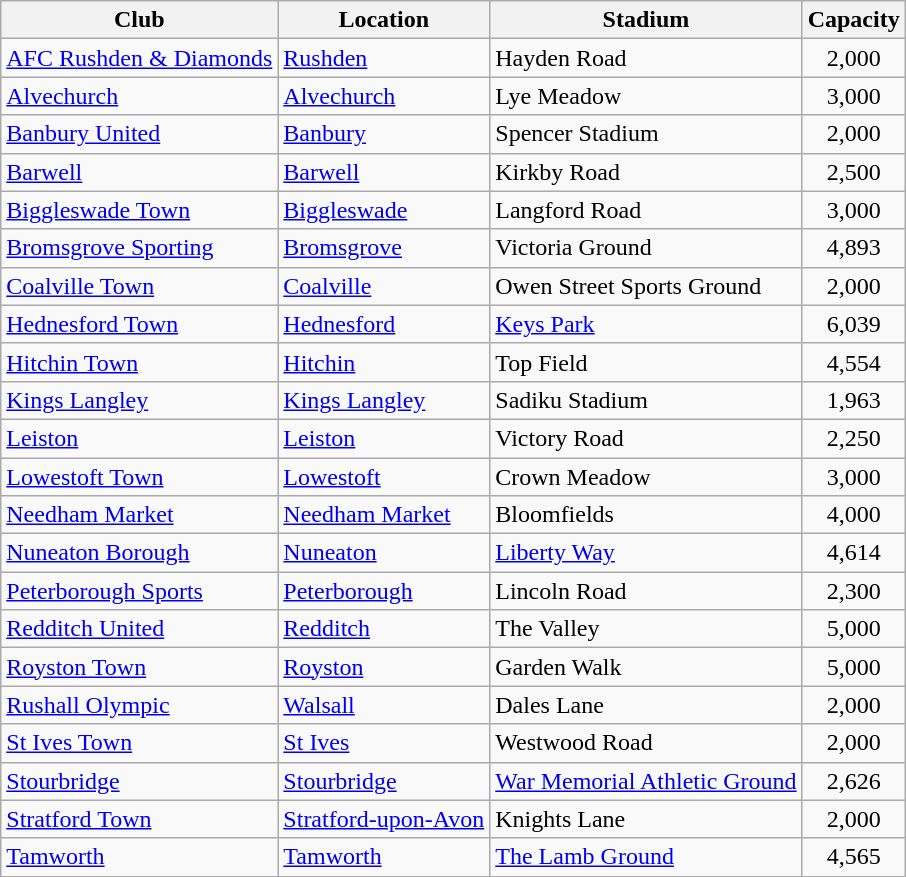<table class="wikitable sortable">
<tr>
<th>Club</th>
<th>Location</th>
<th>Stadium</th>
<th>Capacity</th>
</tr>
<tr>
<td><a href='#'>AFC Rushden & Diamonds</a></td>
<td><a href='#'>Rushden</a></td>
<td>Hayden Road</td>
<td align="center">2,000</td>
</tr>
<tr>
<td><a href='#'>Alvechurch</a></td>
<td><a href='#'>Alvechurch</a></td>
<td>Lye Meadow</td>
<td align="center">3,000</td>
</tr>
<tr>
<td><a href='#'>Banbury United</a></td>
<td><a href='#'>Banbury</a></td>
<td>Spencer Stadium</td>
<td align="center">2,000</td>
</tr>
<tr>
<td><a href='#'>Barwell</a></td>
<td><a href='#'>Barwell</a></td>
<td>Kirkby Road</td>
<td align="center">2,500</td>
</tr>
<tr>
<td><a href='#'>Biggleswade Town</a></td>
<td><a href='#'>Biggleswade</a></td>
<td>Langford Road</td>
<td align="center">3,000</td>
</tr>
<tr>
<td><a href='#'>Bromsgrove Sporting</a></td>
<td><a href='#'>Bromsgrove</a></td>
<td>Victoria Ground</td>
<td align="center">4,893</td>
</tr>
<tr>
<td><a href='#'>Coalville Town</a></td>
<td><a href='#'>Coalville</a></td>
<td>Owen Street Sports Ground</td>
<td align="center">2,000</td>
</tr>
<tr>
<td><a href='#'>Hednesford Town</a></td>
<td><a href='#'>Hednesford</a></td>
<td><a href='#'>Keys Park</a></td>
<td align=center>6,039</td>
</tr>
<tr>
<td><a href='#'>Hitchin Town</a></td>
<td><a href='#'>Hitchin</a></td>
<td>Top Field</td>
<td align="center">4,554</td>
</tr>
<tr>
<td><a href='#'>Kings Langley</a></td>
<td><a href='#'>Kings Langley</a></td>
<td>Sadiku Stadium</td>
<td align=center>1,963</td>
</tr>
<tr>
<td><a href='#'>Leiston</a></td>
<td><a href='#'>Leiston</a></td>
<td>Victory Road</td>
<td align="center">2,250</td>
</tr>
<tr>
<td><a href='#'>Lowestoft Town</a></td>
<td><a href='#'>Lowestoft</a></td>
<td>Crown Meadow</td>
<td align="center">3,000</td>
</tr>
<tr>
<td><a href='#'>Needham Market</a></td>
<td><a href='#'>Needham Market</a></td>
<td>Bloomfields</td>
<td align="center">4,000</td>
</tr>
<tr>
<td><a href='#'>Nuneaton Borough</a></td>
<td><a href='#'>Nuneaton</a></td>
<td><a href='#'>Liberty Way</a></td>
<td align="center">4,614</td>
</tr>
<tr>
<td><a href='#'>Peterborough Sports</a></td>
<td><a href='#'>Peterborough</a></td>
<td>Lincoln Road</td>
<td align="center">2,300</td>
</tr>
<tr>
<td><a href='#'>Redditch United</a></td>
<td><a href='#'>Redditch</a></td>
<td>The Valley</td>
<td align="center">5,000</td>
</tr>
<tr>
<td><a href='#'>Royston Town</a></td>
<td><a href='#'>Royston</a></td>
<td>Garden Walk</td>
<td align="center">5,000</td>
</tr>
<tr>
<td><a href='#'>Rushall Olympic</a></td>
<td><a href='#'>Walsall</a> </td>
<td>Dales Lane</td>
<td align="center">2,000</td>
</tr>
<tr>
<td><a href='#'>St Ives Town</a></td>
<td><a href='#'>St Ives</a></td>
<td>Westwood Road</td>
<td align="center">2,000</td>
</tr>
<tr>
<td><a href='#'>Stourbridge</a></td>
<td><a href='#'>Stourbridge</a></td>
<td><a href='#'>War Memorial Athletic Ground</a></td>
<td align="center">2,626</td>
</tr>
<tr>
<td><a href='#'>Stratford Town</a></td>
<td><a href='#'>Stratford-upon-Avon</a></td>
<td>Knights Lane</td>
<td align="center">2,000</td>
</tr>
<tr>
<td><a href='#'>Tamworth</a></td>
<td><a href='#'>Tamworth</a></td>
<td><a href='#'>The Lamb Ground</a></td>
<td align="center">4,565</td>
</tr>
</table>
